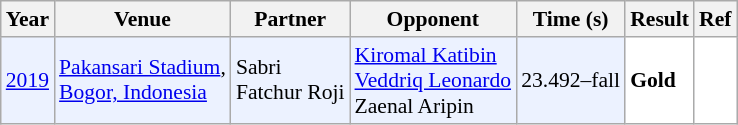<table class="sortable wikitable" style="font-size: 90%;">
<tr>
<th>Year</th>
<th>Venue</th>
<th>Partner</th>
<th>Opponent</th>
<th>Time (s)</th>
<th>Result</th>
<th>Ref</th>
</tr>
<tr style="background:#ECF2FF">
<td align="center"><a href='#'>2019</a></td>
<td><a href='#'>Pakansari Stadium</a>,<br> <a href='#'>Bogor, Indonesia</a></td>
<td align="left"> Sabri<br> Fatchur Roji</td>
<td align="left"> <a href='#'>Kiromal Katibin</a><br> <a href='#'>Veddriq Leonardo</a> <br>  Zaenal Aripin</td>
<td>23.492–fall</td>
<td style="text-align:left; background:white"> <strong> Gold </strong></td>
<td style="text-align:center; background:white"><br></td>
</tr>
</table>
